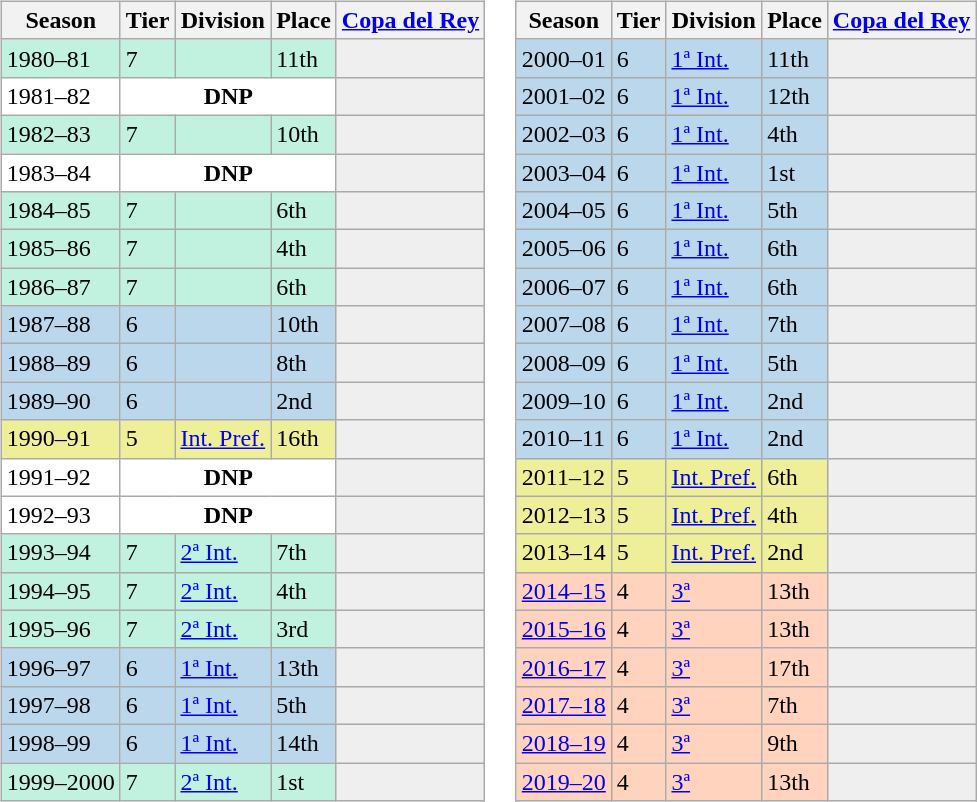<table>
<tr>
<td valign="top" width=0%><br><table class="wikitable">
<tr style="background:#f0f6fa;">
<th>Season</th>
<th>Tier</th>
<th>Division</th>
<th>Place</th>
<th><a href='#'>Copa del Rey</a></th>
</tr>
<tr>
<td style="background:#C0F2DF;">1980–81</td>
<td style="background:#C0F2DF;">7</td>
<td style="background:#C0F2DF;"></td>
<td style="background:#C0F2DF;">11th</td>
<th style="background:#efefef;"></th>
</tr>
<tr>
<td style="background:#ffffff;">1981–82</td>
<th style="background:#ffffff;" colspan="3">DNP</th>
<td style="background:#efefef;"></td>
</tr>
<tr>
<td style="background:#C0F2DF;">1982–83</td>
<td style="background:#C0F2DF;">7</td>
<td style="background:#C0F2DF;"></td>
<td style="background:#C0F2DF;">10th</td>
<th style="background:#efefef;"></th>
</tr>
<tr>
<td style="background:#ffffff;">1983–84</td>
<th style="background:#ffffff;" colspan="3">DNP</th>
<td style="background:#efefef;"></td>
</tr>
<tr>
<td style="background:#C0F2DF;">1984–85</td>
<td style="background:#C0F2DF;">7</td>
<td style="background:#C0F2DF;"></td>
<td style="background:#C0F2DF;">6th</td>
<th style="background:#efefef;"></th>
</tr>
<tr>
<td style="background:#C0F2DF;">1985–86</td>
<td style="background:#C0F2DF;">7</td>
<td style="background:#C0F2DF;"></td>
<td style="background:#C0F2DF;">4th</td>
<th style="background:#efefef;"></th>
</tr>
<tr>
<td style="background:#C0F2DF;">1986–87</td>
<td style="background:#C0F2DF;">7</td>
<td style="background:#C0F2DF;"></td>
<td style="background:#C0F2DF;">6th</td>
<th style="background:#efefef;"></th>
</tr>
<tr>
<td style="background:#BBD7EC;">1987–88</td>
<td style="background:#BBD7EC;">6</td>
<td style="background:#BBD7EC;"></td>
<td style="background:#BBD7EC;">10th</td>
<th style="background:#efefef;"></th>
</tr>
<tr>
<td style="background:#BBD7EC;">1988–89</td>
<td style="background:#BBD7EC;">6</td>
<td style="background:#BBD7EC;"></td>
<td style="background:#BBD7EC;">8th</td>
<th style="background:#efefef;"></th>
</tr>
<tr>
<td style="background:#BBD7EC;">1989–90</td>
<td style="background:#BBD7EC;">6</td>
<td style="background:#BBD7EC;"></td>
<td style="background:#BBD7EC;">2nd</td>
<th style="background:#efefef;"></th>
</tr>
<tr>
<td style="background:#EFEF99;">1990–91</td>
<td style="background:#EFEF99;">5</td>
<td style="background:#EFEF99;"><a href='#'>Int. Pref.</a></td>
<td style="background:#EFEF99;">16th</td>
<th style="background:#efefef;"></th>
</tr>
<tr>
<td style="background:#ffffff;">1991–92</td>
<th style="background:#ffffff;" colspan="3">DNP</th>
<td style="background:#efefef;"></td>
</tr>
<tr>
<td style="background:#ffffff;">1992–93</td>
<th style="background:#ffffff;" colspan="3">DNP</th>
<td style="background:#efefef;"></td>
</tr>
<tr>
<td style="background:#C0F2DF;">1993–94</td>
<td style="background:#C0F2DF;">7</td>
<td style="background:#C0F2DF;"><a href='#'>2ª Int.</a></td>
<td style="background:#C0F2DF;">7th</td>
<th style="background:#efefef;"></th>
</tr>
<tr>
<td style="background:#C0F2DF;">1994–95</td>
<td style="background:#C0F2DF;">7</td>
<td style="background:#C0F2DF;"><a href='#'>2ª Int.</a></td>
<td style="background:#C0F2DF;">4th</td>
<th style="background:#efefef;"></th>
</tr>
<tr>
<td style="background:#C0F2DF;">1995–96</td>
<td style="background:#C0F2DF;">7</td>
<td style="background:#C0F2DF;"><a href='#'>2ª Int.</a></td>
<td style="background:#C0F2DF;">3rd</td>
<th style="background:#efefef;"></th>
</tr>
<tr>
<td style="background:#BBD7EC;">1996–97</td>
<td style="background:#BBD7EC;">6</td>
<td style="background:#BBD7EC;"><a href='#'>1ª Int.</a></td>
<td style="background:#BBD7EC;">13th</td>
<th style="background:#efefef;"></th>
</tr>
<tr>
<td style="background:#BBD7EC;">1997–98</td>
<td style="background:#BBD7EC;">6</td>
<td style="background:#BBD7EC;"><a href='#'>1ª Int.</a></td>
<td style="background:#BBD7EC;">5th</td>
<th style="background:#efefef;"></th>
</tr>
<tr>
<td style="background:#BBD7EC;">1998–99</td>
<td style="background:#BBD7EC;">6</td>
<td style="background:#BBD7EC;"><a href='#'>1ª Int.</a></td>
<td style="background:#BBD7EC;">14th</td>
<th style="background:#efefef;"></th>
</tr>
<tr>
<td style="background:#C0F2DF;">1999–2000</td>
<td style="background:#C0F2DF;">7</td>
<td style="background:#C0F2DF;"><a href='#'>2ª Int.</a></td>
<td style="background:#C0F2DF;">1st</td>
<th style="background:#efefef;"></th>
</tr>
</table>
</td>
<td valign="top" width=0%><br><table class="wikitable">
<tr style="background:#f0f6fa;">
<th>Season</th>
<th>Tier</th>
<th>Division</th>
<th>Place</th>
<th><a href='#'>Copa del Rey</a></th>
</tr>
<tr>
<td style="background:#BBD7EC;">2000–01</td>
<td style="background:#BBD7EC;">6</td>
<td style="background:#BBD7EC;"><a href='#'>1ª Int.</a></td>
<td style="background:#BBD7EC;">11th</td>
<th style="background:#efefef;"></th>
</tr>
<tr>
<td style="background:#BBD7EC;">2001–02</td>
<td style="background:#BBD7EC;">6</td>
<td style="background:#BBD7EC;"><a href='#'>1ª Int.</a></td>
<td style="background:#BBD7EC;">12th</td>
<th style="background:#efefef;"></th>
</tr>
<tr>
<td style="background:#BBD7EC;">2002–03</td>
<td style="background:#BBD7EC;">6</td>
<td style="background:#BBD7EC;"><a href='#'>1ª Int.</a></td>
<td style="background:#BBD7EC;">4th</td>
<th style="background:#efefef;"></th>
</tr>
<tr>
<td style="background:#BBD7EC;">2003–04</td>
<td style="background:#BBD7EC;">6</td>
<td style="background:#BBD7EC;"><a href='#'>1ª Int.</a></td>
<td style="background:#BBD7EC;">1st</td>
<th style="background:#efefef;"></th>
</tr>
<tr>
<td style="background:#BBD7EC;">2004–05</td>
<td style="background:#BBD7EC;">6</td>
<td style="background:#BBD7EC;"><a href='#'>1ª Int.</a></td>
<td style="background:#BBD7EC;">5th</td>
<th style="background:#efefef;"></th>
</tr>
<tr>
<td style="background:#BBD7EC;">2005–06</td>
<td style="background:#BBD7EC;">6</td>
<td style="background:#BBD7EC;"><a href='#'>1ª Int.</a></td>
<td style="background:#BBD7EC;">6th</td>
<th style="background:#efefef;"></th>
</tr>
<tr>
<td style="background:#BBD7EC;">2006–07</td>
<td style="background:#BBD7EC;">6</td>
<td style="background:#BBD7EC;"><a href='#'>1ª Int.</a></td>
<td style="background:#BBD7EC;">6th</td>
<th style="background:#efefef;"></th>
</tr>
<tr>
<td style="background:#BBD7EC;">2007–08</td>
<td style="background:#BBD7EC;">6</td>
<td style="background:#BBD7EC;"><a href='#'>1ª Int.</a></td>
<td style="background:#BBD7EC;">7th</td>
<th style="background:#efefef;"></th>
</tr>
<tr>
<td style="background:#BBD7EC;">2008–09</td>
<td style="background:#BBD7EC;">6</td>
<td style="background:#BBD7EC;"><a href='#'>1ª Int.</a></td>
<td style="background:#BBD7EC;">5th</td>
<th style="background:#efefef;"></th>
</tr>
<tr>
<td style="background:#BBD7EC;">2009–10</td>
<td style="background:#BBD7EC;">6</td>
<td style="background:#BBD7EC;"><a href='#'>1ª Int.</a></td>
<td style="background:#BBD7EC;">2nd</td>
<th style="background:#efefef;"></th>
</tr>
<tr>
<td style="background:#BBD7EC;">2010–11</td>
<td style="background:#BBD7EC;">6</td>
<td style="background:#BBD7EC;"><a href='#'>1ª Int.</a></td>
<td style="background:#BBD7EC;">2nd</td>
<th style="background:#efefef;"></th>
</tr>
<tr>
<td style="background:#EFEF99;">2011–12</td>
<td style="background:#EFEF99;">5</td>
<td style="background:#EFEF99;"><a href='#'>Int. Pref.</a></td>
<td style="background:#EFEF99;">6th</td>
<th style="background:#efefef;"></th>
</tr>
<tr>
<td style="background:#EFEF99;">2012–13</td>
<td style="background:#EFEF99;">5</td>
<td style="background:#EFEF99;"><a href='#'>Int. Pref.</a></td>
<td style="background:#EFEF99;">4th</td>
<th style="background:#efefef;"></th>
</tr>
<tr>
<td style="background:#EFEF99;">2013–14</td>
<td style="background:#EFEF99;">5</td>
<td style="background:#EFEF99;"><a href='#'>Int. Pref.</a></td>
<td style="background:#EFEF99;">2nd</td>
<th style="background:#efefef;"></th>
</tr>
<tr>
<td style="background:#FFD3BD;"><a href='#'>2014–15</a></td>
<td style="background:#FFD3BD;">4</td>
<td style="background:#FFD3BD;"><a href='#'>3ª</a></td>
<td style="background:#FFD3BD;">13th</td>
<th style="background:#efefef;"></th>
</tr>
<tr>
<td style="background:#FFD3BD;"><a href='#'>2015–16</a></td>
<td style="background:#FFD3BD;">4</td>
<td style="background:#FFD3BD;"><a href='#'>3ª</a></td>
<td style="background:#FFD3BD;">13th</td>
<th style="background:#efefef;"></th>
</tr>
<tr>
<td style="background:#FFD3BD;"><a href='#'>2016–17</a></td>
<td style="background:#FFD3BD;">4</td>
<td style="background:#FFD3BD;"><a href='#'>3ª</a></td>
<td style="background:#FFD3BD;">17th</td>
<th style="background:#efefef;"></th>
</tr>
<tr>
<td style="background:#FFD3BD;"><a href='#'>2017–18</a></td>
<td style="background:#FFD3BD;">4</td>
<td style="background:#FFD3BD;"><a href='#'>3ª</a></td>
<td style="background:#FFD3BD;">7th</td>
<th style="background:#efefef;"></th>
</tr>
<tr>
<td style="background:#FFD3BD;"><a href='#'>2018–19</a></td>
<td style="background:#FFD3BD;">4</td>
<td style="background:#FFD3BD;"><a href='#'>3ª</a></td>
<td style="background:#FFD3BD;">9th</td>
<th style="background:#efefef;"></th>
</tr>
<tr>
<td style="background:#FFD3BD;"><a href='#'>2019–20</a></td>
<td style="background:#FFD3BD;">4</td>
<td style="background:#FFD3BD;"><a href='#'>3ª</a></td>
<td style="background:#FFD3BD;">13th</td>
<th style="background:#efefef;"></th>
</tr>
</table>
</td>
</tr>
</table>
